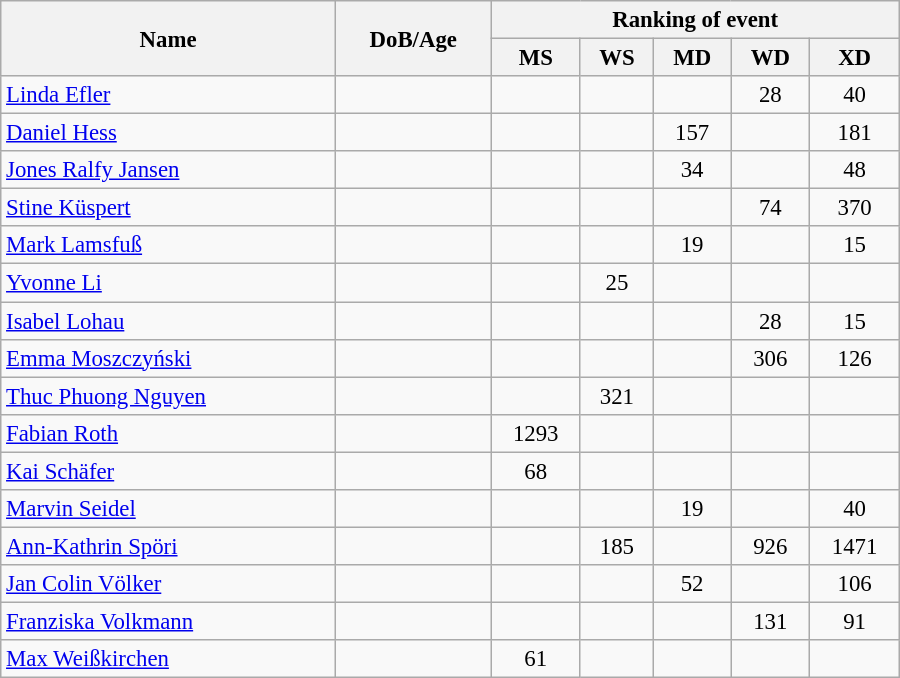<table class="wikitable"  style="width:600px; font-size:95%; text-align:center">
<tr>
<th align="left" rowspan="2">Name</th>
<th align="left" rowspan="2">DoB/Age</th>
<th align="center" colspan="5">Ranking of event</th>
</tr>
<tr>
<th align="left">MS</th>
<th align="left">WS</th>
<th align="left">MD</th>
<th align="left">WD</th>
<th align="left">XD</th>
</tr>
<tr>
<td align="left"><a href='#'>Linda Efler</a></td>
<td align="left"></td>
<td></td>
<td></td>
<td></td>
<td>28</td>
<td>40</td>
</tr>
<tr>
<td align="left"><a href='#'>Daniel Hess</a></td>
<td align="left"></td>
<td></td>
<td></td>
<td>157</td>
<td></td>
<td>181</td>
</tr>
<tr>
<td align="left"><a href='#'>Jones Ralfy Jansen</a></td>
<td align="left"></td>
<td></td>
<td></td>
<td>34</td>
<td></td>
<td>48</td>
</tr>
<tr>
<td align="left"><a href='#'>Stine Küspert</a></td>
<td align="left"></td>
<td></td>
<td></td>
<td></td>
<td>74</td>
<td>370</td>
</tr>
<tr>
<td align="left"><a href='#'>Mark Lamsfuß</a></td>
<td align="left"></td>
<td></td>
<td></td>
<td>19</td>
<td></td>
<td>15</td>
</tr>
<tr>
<td align="left"><a href='#'>Yvonne Li</a></td>
<td align="left"></td>
<td></td>
<td>25</td>
<td></td>
<td></td>
<td></td>
</tr>
<tr>
<td align="left"><a href='#'>Isabel Lohau</a></td>
<td align="left"></td>
<td></td>
<td></td>
<td></td>
<td>28</td>
<td>15</td>
</tr>
<tr>
<td align="left"><a href='#'>Emma Moszczyński</a></td>
<td align="left"></td>
<td></td>
<td></td>
<td></td>
<td>306</td>
<td>126</td>
</tr>
<tr>
<td align="left"><a href='#'>Thuc Phuong Nguyen</a></td>
<td align="left"></td>
<td></td>
<td>321</td>
<td></td>
<td></td>
<td></td>
</tr>
<tr>
<td align="left"><a href='#'>Fabian Roth</a></td>
<td align="left"></td>
<td>1293</td>
<td></td>
<td></td>
<td></td>
<td></td>
</tr>
<tr>
<td align="left"><a href='#'>Kai Schäfer</a></td>
<td align="left"></td>
<td>68</td>
<td></td>
<td></td>
<td></td>
<td></td>
</tr>
<tr>
<td align="left"><a href='#'>Marvin Seidel</a></td>
<td align="left"></td>
<td></td>
<td></td>
<td>19</td>
<td></td>
<td>40</td>
</tr>
<tr>
<td align="left"><a href='#'>Ann-Kathrin Spöri</a></td>
<td align="left"></td>
<td></td>
<td>185</td>
<td></td>
<td>926</td>
<td>1471</td>
</tr>
<tr>
<td align="left"><a href='#'>Jan Colin Völker</a></td>
<td align="left"></td>
<td></td>
<td></td>
<td>52</td>
<td></td>
<td>106</td>
</tr>
<tr>
<td align="left"><a href='#'>Franziska Volkmann</a></td>
<td align="left"></td>
<td></td>
<td></td>
<td></td>
<td>131</td>
<td>91</td>
</tr>
<tr>
<td align="left"><a href='#'>Max Weißkirchen</a></td>
<td align="left"></td>
<td>61</td>
<td></td>
<td></td>
<td></td>
<td></td>
</tr>
</table>
